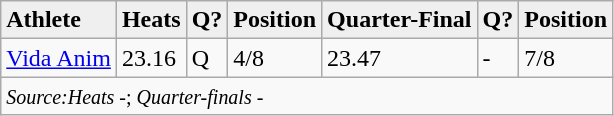<table class="wikitable">
<tr>
<td !align="center" bgcolor="efefef"><strong>Athlete</strong></td>
<td !align="center" bgcolor="efefef"><strong>Heats</strong></td>
<td !align="center" bgcolor="efefef"><strong>Q?</strong></td>
<td !align="center" bgcolor="efefef"><strong>Position</strong></td>
<td !align="center" bgcolor="efefef"><strong>Quarter-Final</strong></td>
<td !align="center" bgcolor="efefef"><strong>Q?</strong></td>
<td !align="center" bgcolor="efefef"><strong>Position</strong></td>
</tr>
<tr>
<td><a href='#'>Vida Anim</a></td>
<td>23.16</td>
<td>Q</td>
<td>4/8</td>
<td>23.47</td>
<td>-</td>
<td>7/8</td>
</tr>
<tr>
<td colspan=9;><small><em>Source:Heats -</em>; <em>Quarter-finals</em> -</small></td>
</tr>
</table>
